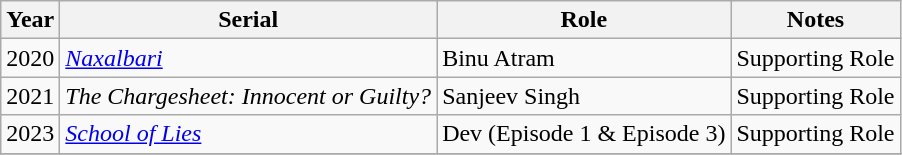<table class="wikitable sortable">
<tr>
<th>Year</th>
<th>Serial</th>
<th>Role</th>
<th>Notes</th>
</tr>
<tr>
<td>2020</td>
<td><em><a href='#'> Naxalbari</a></em></td>
<td>Binu Atram</td>
<td>Supporting Role</td>
</tr>
<tr>
<td>2021</td>
<td><em>The Chargesheet: Innocent or Guilty?</em></td>
<td>Sanjeev Singh</td>
<td>Supporting Role</td>
</tr>
<tr>
<td>2023</td>
<td><em><a href='#'>School of Lies</a></em></td>
<td>Dev (Episode 1 & Episode 3)</td>
<td>Supporting Role</td>
</tr>
<tr>
</tr>
</table>
